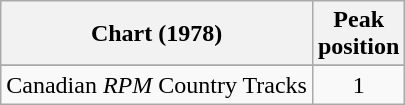<table class="wikitable sortable">
<tr>
<th align="left">Chart (1978)</th>
<th align="center">Peak<br>position</th>
</tr>
<tr>
</tr>
<tr>
<td align="left">Canadian <em>RPM</em> Country Tracks</td>
<td align="center">1</td>
</tr>
</table>
